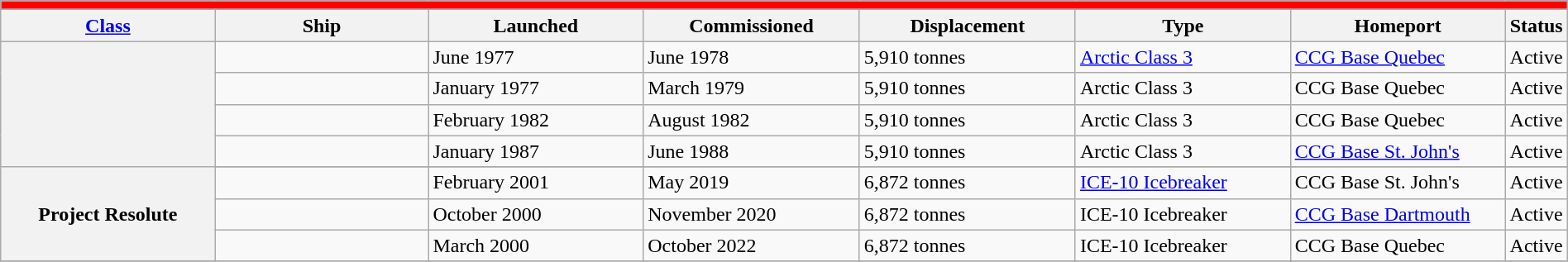<table class="wikitable" style="margin:auto; width:100%;">
<tr>
<th style="align: center; background: #FF0000;" colspan="8"><strong></strong></th>
</tr>
<tr>
</tr>
<tr>
<th style="text-align:center; width:14%;"><a href='#'>Class</a></th>
<th style="text-align:center; width:14%;">Ship</th>
<th style="text-align:center; width:14%;">Launched</th>
<th style="text-align:center; width:14%;">Commissioned</th>
<th style="text-align:center; width:14%;">Displacement</th>
<th style="text-align:center; width:14%;">Type</th>
<th style="text-align:center; width:14%;">Homeport</th>
<th style="text-align:center; width:2%;">Status</th>
</tr>
<tr>
<th rowspan="4"></th>
<td></td>
<td>June 1977</td>
<td>June 1978</td>
<td>5,910 tonnes</td>
<td><a href='#'>Arctic Class 3</a></td>
<td><a href='#'>CCG Base Quebec</a></td>
<td>Active</td>
</tr>
<tr>
<td></td>
<td>January 1977</td>
<td>March 1979</td>
<td>5,910 tonnes</td>
<td>Arctic Class 3</td>
<td>CCG Base Quebec</td>
<td>Active</td>
</tr>
<tr>
<td></td>
<td>February 1982</td>
<td>August 1982</td>
<td>5,910 tonnes</td>
<td>Arctic Class 3</td>
<td>CCG Base Quebec</td>
<td>Active</td>
</tr>
<tr>
<td></td>
<td>January 1987</td>
<td>June 1988</td>
<td>5,910 tonnes</td>
<td>Arctic Class 3</td>
<td><a href='#'>CCG Base St. John's</a></td>
<td>Active</td>
</tr>
<tr>
<th rowspan="4">Project Resolute</th>
</tr>
<tr>
<td></td>
<td>February 2001</td>
<td>May 2019</td>
<td>6,872 tonnes</td>
<td><a href='#'>ICE-10 Icebreaker</a></td>
<td>CCG Base St. John's</td>
<td>Active</td>
</tr>
<tr>
<td></td>
<td>October 2000</td>
<td>November 2020</td>
<td>6,872 tonnes</td>
<td>ICE-10 Icebreaker</td>
<td><a href='#'>CCG Base Dartmouth</a></td>
<td>Active</td>
</tr>
<tr>
<td></td>
<td>March 2000</td>
<td>October 2022</td>
<td>6,872 tonnes</td>
<td>ICE-10 Icebreaker</td>
<td>CCG Base Quebec</td>
<td>Active</td>
</tr>
<tr>
</tr>
</table>
